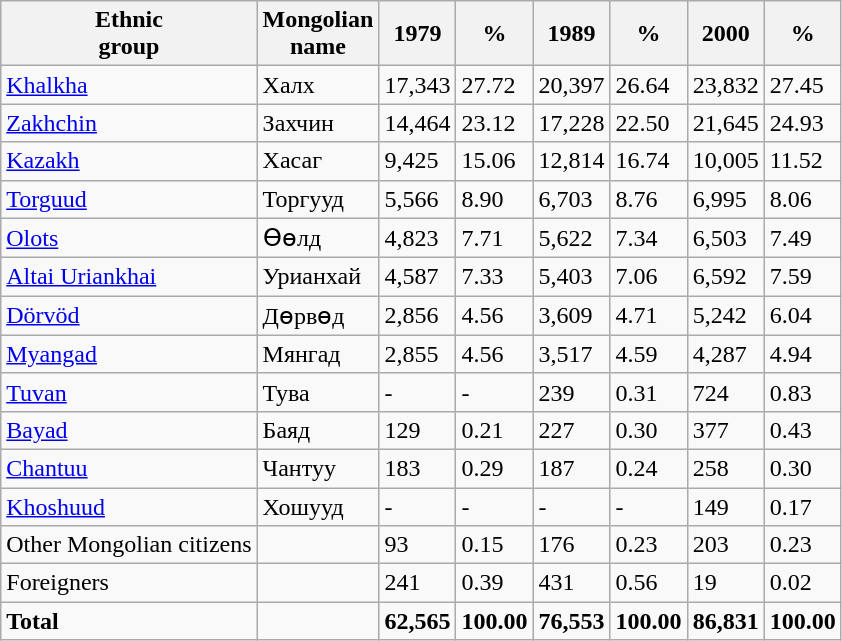<table class="wikitable">
<tr>
<th>Ethnic<br>group</th>
<th>Mongolian<br>name</th>
<th>1979</th>
<th>%</th>
<th>1989</th>
<th>%</th>
<th>2000</th>
<th>%</th>
</tr>
<tr>
<td><a href='#'>Khalkha</a></td>
<td>Халх</td>
<td>17,343</td>
<td>27.72</td>
<td>20,397</td>
<td>26.64</td>
<td>23,832</td>
<td>27.45</td>
</tr>
<tr>
<td><a href='#'>Zakhchin</a></td>
<td>Захчин</td>
<td>14,464</td>
<td>23.12</td>
<td>17,228</td>
<td>22.50</td>
<td>21,645</td>
<td>24.93</td>
</tr>
<tr>
<td><a href='#'>Kazakh</a></td>
<td>Хасаг</td>
<td>9,425</td>
<td>15.06</td>
<td>12,814</td>
<td>16.74</td>
<td>10,005</td>
<td>11.52</td>
</tr>
<tr>
<td><a href='#'>Torguud</a></td>
<td>Торгууд</td>
<td>5,566</td>
<td>8.90</td>
<td>6,703</td>
<td>8.76</td>
<td>6,995</td>
<td>8.06</td>
</tr>
<tr>
<td><a href='#'>Olots</a></td>
<td>Өөлд</td>
<td>4,823</td>
<td>7.71</td>
<td>5,622</td>
<td>7.34</td>
<td>6,503</td>
<td>7.49</td>
</tr>
<tr>
<td><a href='#'>Altai Uriankhai</a></td>
<td>Урианхай</td>
<td>4,587</td>
<td>7.33</td>
<td>5,403</td>
<td>7.06</td>
<td>6,592</td>
<td>7.59</td>
</tr>
<tr>
<td><a href='#'>Dörvöd</a></td>
<td>Дөрвөд</td>
<td>2,856</td>
<td>4.56</td>
<td>3,609</td>
<td>4.71</td>
<td>5,242</td>
<td>6.04</td>
</tr>
<tr>
<td><a href='#'>Myangad</a></td>
<td>Мянгад</td>
<td>2,855</td>
<td>4.56</td>
<td>3,517</td>
<td>4.59</td>
<td>4,287</td>
<td>4.94</td>
</tr>
<tr>
<td><a href='#'>Tuvan</a></td>
<td>Тува</td>
<td>-</td>
<td>-</td>
<td>239</td>
<td>0.31</td>
<td>724</td>
<td>0.83</td>
</tr>
<tr>
<td><a href='#'>Bayad</a></td>
<td>Баяд</td>
<td>129</td>
<td>0.21</td>
<td>227</td>
<td>0.30</td>
<td>377</td>
<td>0.43</td>
</tr>
<tr>
<td><a href='#'>Chantuu</a></td>
<td>Чантуу</td>
<td>183</td>
<td>0.29</td>
<td>187</td>
<td>0.24</td>
<td>258</td>
<td>0.30</td>
</tr>
<tr>
<td><a href='#'>Khoshuud</a></td>
<td>Хошууд</td>
<td>-</td>
<td>-</td>
<td>-</td>
<td>-</td>
<td>149</td>
<td>0.17</td>
</tr>
<tr>
<td>Other Mongolian citizens</td>
<td></td>
<td>93</td>
<td>0.15</td>
<td>176</td>
<td>0.23</td>
<td>203</td>
<td>0.23</td>
</tr>
<tr>
<td>Foreigners</td>
<td></td>
<td>241</td>
<td>0.39</td>
<td>431</td>
<td>0.56</td>
<td>19</td>
<td>0.02</td>
</tr>
<tr>
<td><strong>Total</strong></td>
<td></td>
<td><strong>62,565</strong></td>
<td><strong>100.00</strong></td>
<td><strong>76,553</strong></td>
<td><strong>100.00</strong></td>
<td><strong>86,831</strong></td>
<td><strong>100.00</strong></td>
</tr>
</table>
